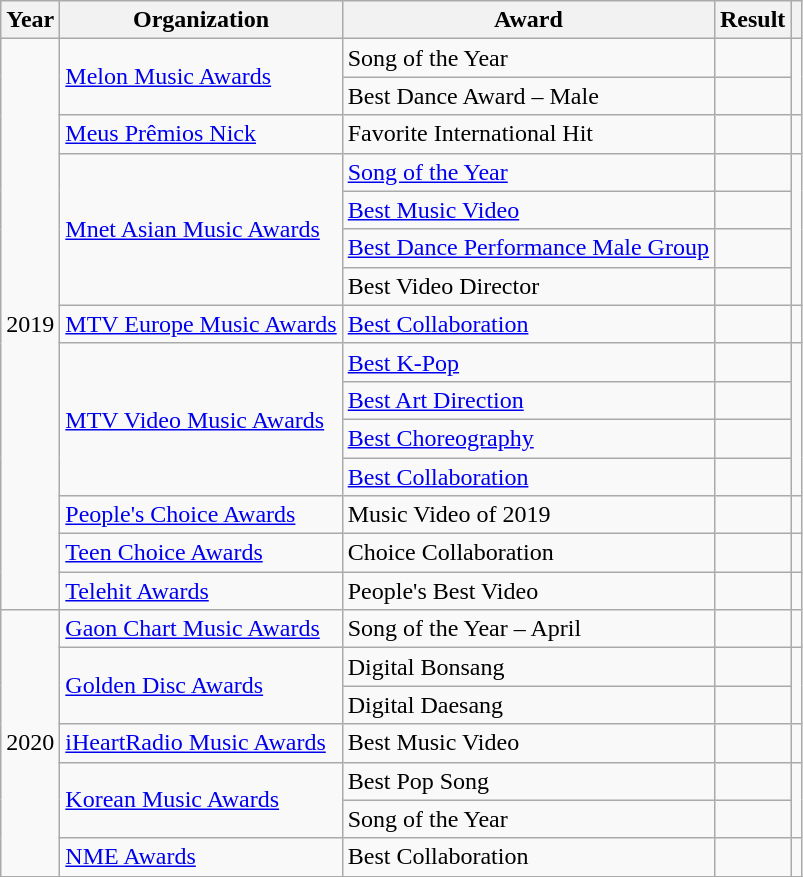<table class="wikitable sortable plainrowheaders">
<tr>
<th scope="col">Year</th>
<th scope="col">Organization</th>
<th scope="col">Award</th>
<th scope="col">Result</th>
<th class="unsortable"></th>
</tr>
<tr>
<td rowspan="15">2019</td>
<td rowspan="2"><a href='#'>Melon Music Awards</a></td>
<td>Song of the Year</td>
<td></td>
<td rowspan="2" style="text-align:center;"></td>
</tr>
<tr>
<td>Best Dance Award – Male</td>
<td></td>
</tr>
<tr>
<td><a href='#'>Meus Prêmios Nick</a></td>
<td>Favorite International Hit</td>
<td></td>
<td style="text-align:center; "></td>
</tr>
<tr>
<td rowspan="4"><a href='#'>Mnet Asian Music Awards</a></td>
<td><a href='#'>Song of the Year</a></td>
<td></td>
<td rowspan="4" style="text-align:center;"></td>
</tr>
<tr>
<td><a href='#'>Best Music Video</a></td>
<td></td>
</tr>
<tr>
<td><a href='#'>Best Dance Performance Male Group</a></td>
<td></td>
</tr>
<tr>
<td>Best Video Director</td>
<td></td>
</tr>
<tr>
<td><a href='#'>MTV Europe Music Awards</a></td>
<td><a href='#'>Best Collaboration</a></td>
<td></td>
<td style="text-align:center; "></td>
</tr>
<tr>
<td rowspan="4"><a href='#'>MTV Video Music Awards</a></td>
<td><a href='#'>Best K-Pop</a></td>
<td></td>
<td rowspan="4" style="text-align:center;"></td>
</tr>
<tr>
<td><a href='#'>Best Art Direction</a></td>
<td></td>
</tr>
<tr>
<td><a href='#'>Best Choreography</a></td>
<td></td>
</tr>
<tr>
<td><a href='#'>Best Collaboration</a></td>
<td></td>
</tr>
<tr>
<td><a href='#'>People's Choice Awards</a></td>
<td>Music Video of 2019</td>
<td></td>
<td style="text-align:center; "></td>
</tr>
<tr>
<td><a href='#'>Teen Choice Awards</a></td>
<td>Choice Collaboration</td>
<td></td>
<td style="text-align:center; "></td>
</tr>
<tr>
<td><a href='#'>Telehit Awards</a></td>
<td>People's Best Video</td>
<td></td>
<td style="text-align:center;"></td>
</tr>
<tr>
<td rowspan="7">2020</td>
<td><a href='#'>Gaon Chart Music Awards</a></td>
<td>Song of the Year – April</td>
<td></td>
<td style="text-align:center; "></td>
</tr>
<tr>
<td rowspan="2"><a href='#'>Golden Disc Awards</a></td>
<td>Digital Bonsang</td>
<td></td>
<td rowspan="2" style="text-align:center;"></td>
</tr>
<tr>
<td>Digital Daesang</td>
<td></td>
</tr>
<tr>
<td><a href='#'>iHeartRadio Music Awards</a></td>
<td>Best Music Video</td>
<td></td>
<td style="text-align:center; "></td>
</tr>
<tr>
<td rowspan="2"><a href='#'>Korean Music Awards</a></td>
<td>Best Pop Song</td>
<td></td>
<td rowspan="2" style="text-align:center;"></td>
</tr>
<tr>
<td>Song of the Year</td>
<td></td>
</tr>
<tr>
<td><a href='#'>NME Awards</a></td>
<td>Best Collaboration</td>
<td></td>
<td style="text-align:center; "></td>
</tr>
<tr>
</tr>
</table>
